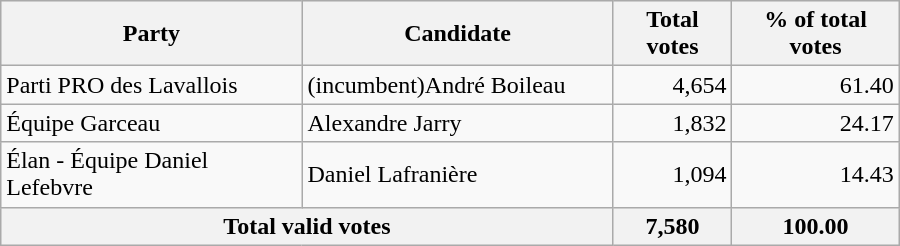<table style="width:600px;" class="wikitable">
<tr style="background-color:#E9E9E9">
<th colspan="2" style="width: 200px">Party</th>
<th colspan="1" style="width: 200px">Candidate</th>
<th align="right">Total votes</th>
<th align="right">% of total votes</th>
</tr>
<tr>
<td colspan="2" align="left">Parti PRO des Lavallois</td>
<td align="left">(incumbent)André Boileau</td>
<td align="right">4,654</td>
<td align="right">61.40</td>
</tr>
<tr>
<td colspan="2" align="left">Équipe Garceau</td>
<td align="left">Alexandre Jarry</td>
<td align="right">1,832</td>
<td align="right">24.17</td>
</tr>
<tr>
<td colspan="2" align="left">Élan - Équipe Daniel Lefebvre</td>
<td align="left">Daniel Lafranière</td>
<td align="right">1,094</td>
<td align="right">14.43</td>
</tr>
<tr bgcolor="#EEEEEE">
<th colspan="3"  align="left">Total valid votes</th>
<th align="right">7,580</th>
<th align="right">100.00</th>
</tr>
</table>
